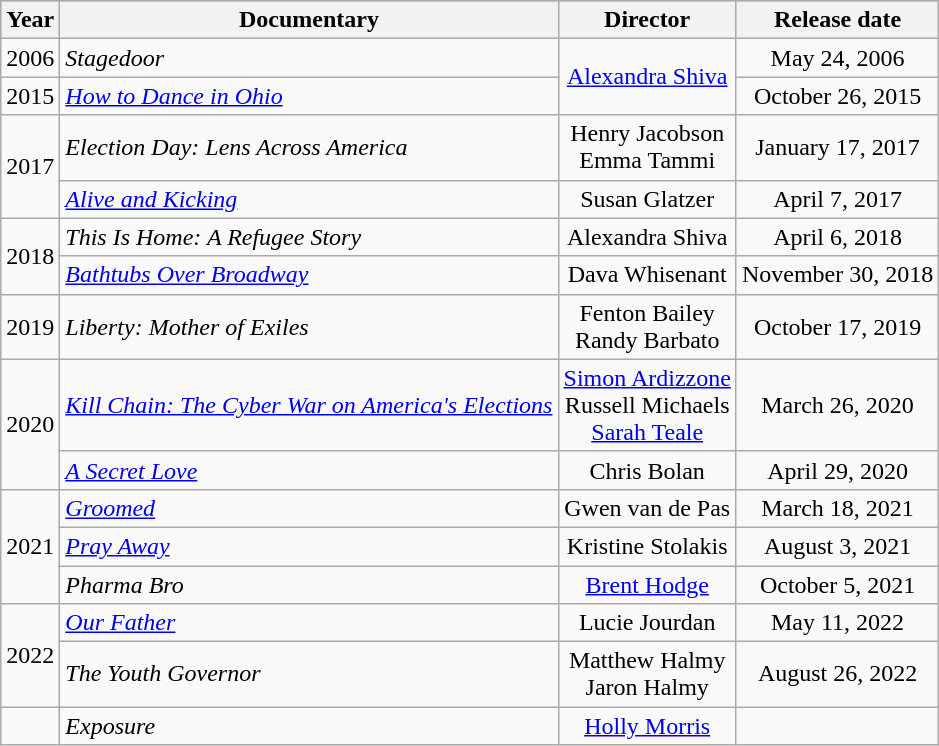<table class="wikitable sortable">
<tr style="background:#b0c4de; text-align:center;">
<th>Year</th>
<th>Documentary</th>
<th>Director</th>
<th>Release date</th>
</tr>
<tr>
<td style="text-align:center;">2006</td>
<td style="text-align:left;"><em>Stagedoor</em></td>
<td rowspan="2" style="text-align:center;"><a href='#'>Alexandra Shiva</a></td>
<td style="text-align:center;">May 24, 2006</td>
</tr>
<tr>
<td style="text-align:center;">2015</td>
<td style="text-align:left;"><em><a href='#'>How to Dance in Ohio</a></em></td>
<td style="text-align:center;">October 26, 2015</td>
</tr>
<tr>
<td rowspan="2" style="text-align:center;">2017</td>
<td style="text-align:left;"><em>Election Day: Lens Across America</em></td>
<td style="text-align:center;">Henry Jacobson<br>Emma Tammi</td>
<td style="text-align:center;">January 17, 2017</td>
</tr>
<tr>
<td style="text-align:left;"><em><a href='#'>Alive and Kicking</a></em></td>
<td style="text-align:center;">Susan Glatzer</td>
<td style="text-align:center;">April 7, 2017</td>
</tr>
<tr>
<td rowspan="2" style="text-align:center;">2018</td>
<td style="text-align:left;"><em>This Is Home: A Refugee Story</em></td>
<td style="text-align:center;">Alexandra Shiva</td>
<td style="text-align:center;">April 6, 2018</td>
</tr>
<tr>
<td style="text-align:left;"><em><a href='#'>Bathtubs Over Broadway</a></em></td>
<td style="text-align:center;">Dava Whisenant</td>
<td style="text-align:center;">November 30, 2018</td>
</tr>
<tr>
<td style="text-align:center;">2019</td>
<td style="text-align:left;"><em>Liberty: Mother of Exiles</em></td>
<td style="text-align:center;">Fenton Bailey<br>Randy Barbato</td>
<td style="text-align:center;">October 17, 2019</td>
</tr>
<tr>
<td rowspan="2" style="text-align:center;">2020</td>
<td style="text-align:left;"><em><a href='#'>Kill Chain: The Cyber War on America's Elections</a></em></td>
<td style="text-align:center;"><a href='#'>Simon Ardizzone</a><br>Russell Michaels<br><a href='#'>Sarah Teale</a></td>
<td style="text-align:center;">March 26, 2020</td>
</tr>
<tr>
<td style="text-align:left;"><em><a href='#'>A Secret Love</a></em></td>
<td style="text-align:center;">Chris Bolan</td>
<td style="text-align:center;">April 29, 2020</td>
</tr>
<tr>
<td rowspan="3" style="text-align:center;">2021</td>
<td style="text-align:left;"><em><a href='#'>Groomed</a></em></td>
<td style="text-align:center;">Gwen van de Pas</td>
<td style="text-align:center;">March 18, 2021</td>
</tr>
<tr>
<td style="text-align:left;"><em><a href='#'>Pray Away</a></em></td>
<td style="text-align:center;">Kristine Stolakis</td>
<td style="text-align:center;">August 3, 2021</td>
</tr>
<tr>
<td style="text-align:left;"><em>Pharma Bro</em></td>
<td style="text-align:center;"><a href='#'>Brent Hodge</a></td>
<td style="text-align:center;">October 5, 2021</td>
</tr>
<tr>
<td rowspan="2" style="text-align:center;">2022</td>
<td style="text-align:left;"><em><a href='#'>Our Father</a></em></td>
<td style="text-align:center;">Lucie Jourdan</td>
<td style="text-align:center;">May 11, 2022</td>
</tr>
<tr>
<td style="text-align:left;"><em>The Youth Governor</em></td>
<td style="text-align:center;">Matthew Halmy<br>Jaron Halmy</td>
<td style="text-align:center;">August 26, 2022</td>
</tr>
<tr>
<td></td>
<td style="text-align:left;"><em>Exposure</em></td>
<td style="text-align:center;"><a href='#'>Holly Morris</a></td>
<td></td>
</tr>
</table>
